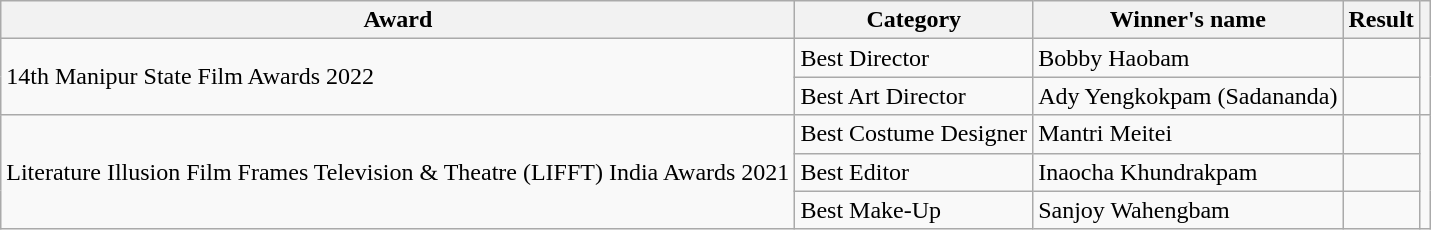<table class="wikitable sortable">
<tr>
<th>Award</th>
<th>Category</th>
<th>Winner's name</th>
<th>Result</th>
<th></th>
</tr>
<tr>
<td rowspan="2">14th Manipur State Film Awards 2022</td>
<td>Best Director</td>
<td>Bobby Haobam</td>
<td></td>
<td rowspan="2"></td>
</tr>
<tr>
<td>Best Art Director</td>
<td>Ady Yengkokpam (Sadananda)</td>
<td></td>
</tr>
<tr>
<td rowspan="3">Literature Illusion Film Frames Television & Theatre (LIFFT) India Awards 2021</td>
<td>Best Costume Designer</td>
<td>Mantri Meitei</td>
<td></td>
<td rowspan="3"></td>
</tr>
<tr>
<td>Best Editor</td>
<td>Inaocha Khundrakpam</td>
<td></td>
</tr>
<tr>
<td>Best Make-Up</td>
<td>Sanjoy Wahengbam</td>
<td></td>
</tr>
</table>
